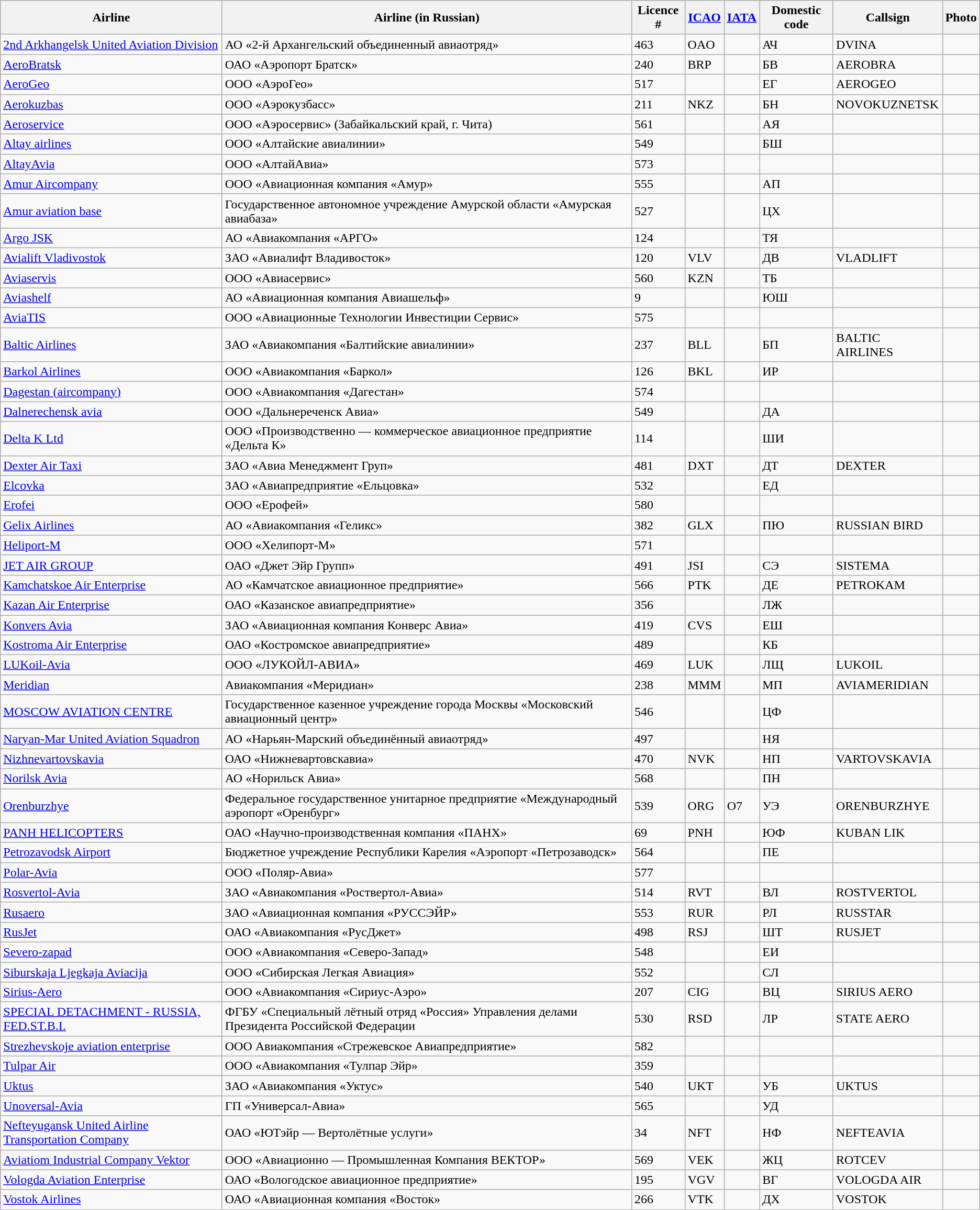<table class="wikitable sortable">
<tr valign="middle">
<th>Airline</th>
<th>Airline (in Russian)</th>
<th>Licence #</th>
<th><a href='#'>ICAO</a></th>
<th><a href='#'>IATA</a></th>
<th>Domestic code</th>
<th>Callsign</th>
<th>Photo</th>
</tr>
<tr>
<td><a href='#'>2nd Arkhangelsk United Aviation Division</a></td>
<td>АО «2-й Архангельский объединенный авиаотряд»</td>
<td>463</td>
<td>OAO</td>
<td></td>
<td>АЧ</td>
<td>DVINA</td>
<td></td>
</tr>
<tr>
<td><a href='#'>AeroBratsk</a></td>
<td>ОАО «Аэропорт Братск»</td>
<td>240</td>
<td>BRP</td>
<td></td>
<td>БВ</td>
<td>AEROBRA</td>
<td></td>
</tr>
<tr>
<td><a href='#'>AeroGeo</a></td>
<td>ООО «АэроГео»</td>
<td>517</td>
<td></td>
<td></td>
<td>ЕГ</td>
<td>AEROGEO</td>
<td></td>
</tr>
<tr>
<td><a href='#'>Aerokuzbas</a></td>
<td>ООО «Аэрокузбасс»</td>
<td>211</td>
<td>NKZ</td>
<td></td>
<td>БН</td>
<td>NOVOKUZNETSK</td>
<td></td>
</tr>
<tr>
<td><a href='#'>Aeroservice</a></td>
<td>ООО «Аэросервис» (Забайкальский край, г. Чита)</td>
<td>561</td>
<td></td>
<td></td>
<td>АЯ</td>
<td></td>
<td></td>
</tr>
<tr>
<td><a href='#'>Altay airlines</a></td>
<td>ООО «Алтайские авиалинии»</td>
<td>549</td>
<td></td>
<td></td>
<td>БШ</td>
<td></td>
<td></td>
</tr>
<tr>
<td><a href='#'>AltayAvia</a></td>
<td>ООО «АлтайАвиа»</td>
<td>573</td>
<td></td>
<td></td>
<td></td>
<td></td>
<td></td>
</tr>
<tr>
<td><a href='#'>Amur Aircompany</a></td>
<td>ООО «Авиационная компания «Амур»</td>
<td>555</td>
<td></td>
<td></td>
<td>АП</td>
<td></td>
<td></td>
</tr>
<tr>
<td><a href='#'>Amur aviation base</a></td>
<td>Государственное автономное учреждение Амурской области «Амурская авиабаза»</td>
<td>527</td>
<td></td>
<td></td>
<td>ЦХ</td>
<td></td>
<td></td>
</tr>
<tr>
<td><a href='#'>Argo JSK</a></td>
<td>АО «Авиакомпания «АРГО»</td>
<td>124</td>
<td></td>
<td></td>
<td>ТЯ</td>
<td></td>
<td></td>
</tr>
<tr>
<td><a href='#'>Avialift Vladivostok</a></td>
<td>ЗАО «Авиалифт Владивосток»</td>
<td>120</td>
<td>VLV</td>
<td></td>
<td>ДВ</td>
<td>VLADLIFT</td>
<td></td>
</tr>
<tr>
<td><a href='#'>Aviaservis</a></td>
<td>ООО «Авиасервис»</td>
<td>560</td>
<td>KZN</td>
<td></td>
<td>ТБ</td>
<td></td>
<td></td>
</tr>
<tr>
<td><a href='#'>Aviashelf</a></td>
<td>АО «Авиационная компания Авиашельф»</td>
<td>9</td>
<td></td>
<td></td>
<td>ЮШ</td>
<td></td>
<td></td>
</tr>
<tr>
<td><a href='#'>AviaTIS</a></td>
<td>ООО «Авиационные Технологии Инвестиции Сервис»</td>
<td>575</td>
<td></td>
<td></td>
<td></td>
<td></td>
<td></td>
</tr>
<tr>
<td><a href='#'>Baltic Airlines</a></td>
<td>ЗАО «Авиакомпания «Балтийские авиалинии»</td>
<td>237</td>
<td>BLL</td>
<td></td>
<td>БП</td>
<td>BALTIC AIRLINES</td>
<td></td>
</tr>
<tr>
<td><a href='#'>Barkol Airlines</a></td>
<td>ООО «Авиакомпания «Баркол»</td>
<td>126</td>
<td>BKL</td>
<td></td>
<td>ИР</td>
<td></td>
<td></td>
</tr>
<tr>
<td><a href='#'>Dagestan (aircompany)</a></td>
<td>ООО «Авиакомпания «Дагестан»</td>
<td>574</td>
<td></td>
<td></td>
<td></td>
<td></td>
<td></td>
</tr>
<tr>
<td><a href='#'>Dalnerechensk avia</a></td>
<td>ООО «Дальнереченск Авиа»</td>
<td>549</td>
<td></td>
<td></td>
<td>ДА</td>
<td></td>
<td></td>
</tr>
<tr>
<td><a href='#'>Delta K Ltd</a></td>
<td>ООО «Производственно — коммерческое авиационное предприятие «Дельта К»</td>
<td>114</td>
<td></td>
<td></td>
<td>ШИ</td>
<td></td>
<td></td>
</tr>
<tr>
<td><a href='#'>Dexter Air Taxi</a></td>
<td>ЗАО «Авиа Менеджмент Груп»</td>
<td>481</td>
<td>DXT</td>
<td></td>
<td>ДТ</td>
<td>DEXTER</td>
<td></td>
</tr>
<tr>
<td><a href='#'>Elcovka</a></td>
<td>ЗАО «Авиапредприятие «Ельцовка»</td>
<td>532</td>
<td></td>
<td></td>
<td>ЕД</td>
<td></td>
<td></td>
</tr>
<tr>
<td><a href='#'>Erofei</a></td>
<td>ООО «Ерофей»</td>
<td>580</td>
<td></td>
<td></td>
<td></td>
<td></td>
<td></td>
</tr>
<tr>
<td><a href='#'>Gelix Airlines</a></td>
<td>АО «Авиакомпания «Геликс»</td>
<td>382</td>
<td>GLX</td>
<td></td>
<td>ПЮ</td>
<td>RUSSIAN BIRD</td>
<td></td>
</tr>
<tr>
<td><a href='#'>Heliport-M</a></td>
<td>ООО «Хелипорт-М»</td>
<td>571</td>
<td></td>
<td></td>
<td></td>
<td></td>
<td></td>
</tr>
<tr>
<td><a href='#'>JET AIR GROUP</a></td>
<td>ОАО «Джет Эйр Групп»</td>
<td>491</td>
<td>JSI</td>
<td></td>
<td>СЭ</td>
<td>SISTEMA</td>
<td></td>
</tr>
<tr>
<td><a href='#'>Kamchatskoe Air Enterprise</a></td>
<td>АО «Камчатское авиационное предприятие»</td>
<td>566</td>
<td>PTK</td>
<td></td>
<td>ДЕ</td>
<td>PETROKAM</td>
<td></td>
</tr>
<tr>
<td><a href='#'>Kazan Air Enterprise</a></td>
<td>ОАО «Казанское авиапредприятие»</td>
<td>356</td>
<td></td>
<td></td>
<td>ЛЖ</td>
<td></td>
<td></td>
</tr>
<tr>
<td><a href='#'>Konvers Avia</a></td>
<td>ЗАО «Авиационная компания Конверс Авиа»</td>
<td>419</td>
<td>CVS</td>
<td></td>
<td>ЕШ</td>
<td></td>
<td></td>
</tr>
<tr>
<td><a href='#'>Kostroma Air Enterprise</a></td>
<td>ОАО «Костромское авиапредприятие»</td>
<td>489</td>
<td></td>
<td></td>
<td>КБ</td>
<td></td>
<td></td>
</tr>
<tr>
<td><a href='#'>LUKoil-Avia</a></td>
<td>ООО «ЛУКОЙЛ-АВИА»</td>
<td>469</td>
<td>LUK</td>
<td></td>
<td>ЛЩ</td>
<td>LUKOIL</td>
<td></td>
</tr>
<tr>
<td><a href='#'>Meridian</a></td>
<td>Авиакомпания «Меридиан»</td>
<td>238</td>
<td>MMM</td>
<td></td>
<td>МП</td>
<td>AVIAMERIDIAN</td>
<td></td>
</tr>
<tr>
<td><a href='#'>MOSCOW AVIATION CENTRE</a></td>
<td>Государственное казенное учреждение города Москвы «Московский авиационный центр»</td>
<td>546</td>
<td></td>
<td></td>
<td>ЦФ</td>
<td></td>
<td></td>
</tr>
<tr>
<td><a href='#'>Naryan-Mar United Aviation Squadron</a></td>
<td>АО «Нарьян-Марский объединённый авиаотряд»</td>
<td>497</td>
<td></td>
<td></td>
<td>НЯ</td>
<td></td>
<td></td>
</tr>
<tr>
<td><a href='#'>Nizhnevartovskavia</a></td>
<td>ОАО «Нижневартовскавиа»</td>
<td>470</td>
<td>NVK</td>
<td></td>
<td>НП</td>
<td>VARTOVSKAVIA</td>
<td></td>
</tr>
<tr>
<td><a href='#'>Norilsk Avia</a></td>
<td>АО «Норильск Авиа»</td>
<td>568</td>
<td></td>
<td></td>
<td>ПН</td>
<td></td>
<td></td>
</tr>
<tr>
<td><a href='#'>Orenburzhye</a></td>
<td>Федеральное государственное унитарное предприятие «Международный аэропорт «Оренбург»</td>
<td>539</td>
<td>ORG</td>
<td>O7</td>
<td>УЭ</td>
<td>ORENBURZHYE</td>
<td></td>
</tr>
<tr>
<td><a href='#'>PANH HELICOPTERS</a></td>
<td>ОАО «Научно-производственная компания «ПАНХ»</td>
<td>69</td>
<td>PNH</td>
<td></td>
<td>ЮФ</td>
<td>KUBAN LIK</td>
<td></td>
</tr>
<tr>
<td><a href='#'>Petrozavodsk Airport</a></td>
<td>Бюджетное учреждение Республики Карелия «Аэропорт «Петрозаводск»</td>
<td>564</td>
<td></td>
<td></td>
<td>ПЕ</td>
<td></td>
<td></td>
</tr>
<tr>
<td><a href='#'>Polar-Avia</a></td>
<td>ООО «Поляр-Авиа»</td>
<td>577</td>
<td></td>
<td></td>
<td></td>
<td></td>
<td></td>
</tr>
<tr>
<td><a href='#'>Rosvertol-Avia</a></td>
<td>ЗАО «Авиакомпания «Роствертол-Авиа»</td>
<td>514</td>
<td>RVT</td>
<td></td>
<td>ВЛ</td>
<td>ROSTVERTOL</td>
<td></td>
</tr>
<tr>
<td><a href='#'>Rusaero</a></td>
<td>ЗАО «Авиационная компания «РУССЭЙР»</td>
<td>553</td>
<td>RUR</td>
<td></td>
<td>РЛ</td>
<td>RUSSTAR</td>
<td></td>
</tr>
<tr>
<td><a href='#'>RusJet</a></td>
<td>ОАО «Авиакомпания «РусДжет»</td>
<td>498</td>
<td>RSJ</td>
<td></td>
<td>ШТ</td>
<td>RUSJET</td>
<td></td>
</tr>
<tr>
<td><a href='#'>Severo-zapad</a></td>
<td>ООО «Авиакомпания «Северо-Запад»</td>
<td>548</td>
<td></td>
<td></td>
<td>ЕИ</td>
<td></td>
<td></td>
</tr>
<tr>
<td><a href='#'>Siburskaja Ljegkaja Aviacija</a></td>
<td>ООО «Сибирская Легкая Авиация»</td>
<td>552</td>
<td></td>
<td></td>
<td>СЛ</td>
<td></td>
<td></td>
</tr>
<tr>
<td><a href='#'>Sirius-Aero</a></td>
<td>ООО «Авиакомпания «Сириус-Аэро»</td>
<td>207</td>
<td>CIG</td>
<td></td>
<td>ВЦ</td>
<td>SIRIUS AERO</td>
<td></td>
</tr>
<tr>
<td><a href='#'>SPECIAL DETACHMENT - RUSSIA, FED.ST.B.I.</a></td>
<td>ФГБУ «Специальный лётный отряд «Россия» Управления делами Президента Российской Федерации</td>
<td>530</td>
<td>RSD</td>
<td></td>
<td>ЛР</td>
<td>STATE AERO</td>
<td></td>
</tr>
<tr>
<td><a href='#'>Strezhevskoje aviation enterprise</a></td>
<td>ООО Авиакомпания «Стрежевское Авиапредприятие»</td>
<td>582</td>
<td></td>
<td></td>
<td></td>
<td></td>
<td></td>
</tr>
<tr>
<td><a href='#'>Tulpar Air</a></td>
<td>ООО «Авиакомпания «Тулпар Эйр»</td>
<td>359</td>
<td></td>
<td></td>
<td></td>
<td></td>
<td></td>
</tr>
<tr>
<td><a href='#'>Uktus</a></td>
<td>ЗАО «Авиакомпания «Уктус»</td>
<td>540</td>
<td>UKT</td>
<td></td>
<td>УБ</td>
<td>UKTUS</td>
<td></td>
</tr>
<tr>
<td><a href='#'>Unoversal-Avia</a></td>
<td>ГП «Универсал-Авиа»</td>
<td>565</td>
<td></td>
<td></td>
<td>УД</td>
<td></td>
<td></td>
</tr>
<tr>
<td><a href='#'>Nefteyugansk United Airline Transportation Company</a></td>
<td>ОАО «ЮТэйр — Вертолётные услуги»</td>
<td>34</td>
<td>NFT</td>
<td></td>
<td>НФ</td>
<td>NEFTEAVIA</td>
<td></td>
</tr>
<tr>
<td><a href='#'>Aviatiom Industrial Company Vektor</a></td>
<td>ООО «Авиационно — Промышленная Компания ВЕКТОР»</td>
<td>569</td>
<td>VEK</td>
<td></td>
<td>ЖЦ</td>
<td>ROTCEV</td>
<td></td>
</tr>
<tr>
<td><a href='#'>Vologda Aviation Enterprise</a></td>
<td>ОАО «Вологодское авиационное предприятие»</td>
<td>195</td>
<td>VGV</td>
<td></td>
<td>ВГ</td>
<td>VOLOGDA AIR</td>
<td></td>
</tr>
<tr>
<td><a href='#'>Vostok Airlines</a></td>
<td>ОАО «Авиационная компания «Восток»</td>
<td>266</td>
<td>VTK</td>
<td></td>
<td>ДХ</td>
<td>VOSTOK</td>
<td></td>
</tr>
</table>
